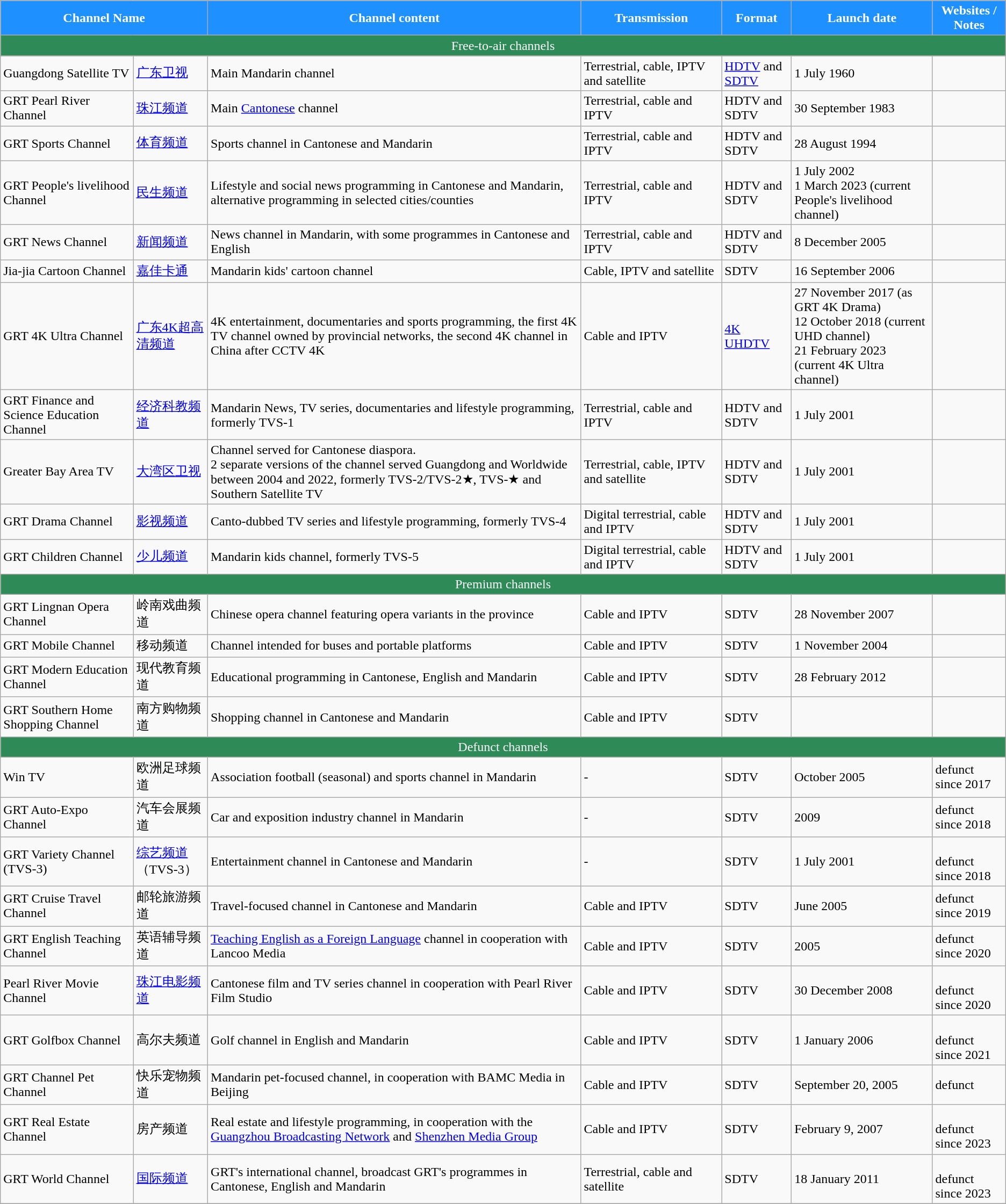<table class="wikitable">
<tr style="background:dodgerblue; color:white" align="center">
<td colspan="2"><strong>Channel Name</strong></td>
<td><strong>Channel content</strong></td>
<td width="14%"><strong>Transmission</strong></td>
<td><strong>Format</strong></td>
<td><strong>Launch date</strong></td>
<td><strong>Websites / Notes</strong></td>
</tr>
<tr style="background:seagreen; color:white" align="center">
<td colspan="7">Free-to-air channels</td>
</tr>
<tr>
<td>Guangdong Satellite TV</td>
<td><a href='#'>广东卫视</a></td>
<td>Main Mandarin channel</td>
<td>Terrestrial, cable, IPTV and satellite</td>
<td><a href='#'>HDTV</a> and <a href='#'>SDTV</a></td>
<td>1 July 1960</td>
<td></td>
</tr>
<tr>
<td>GRT Pearl River Channel</td>
<td><a href='#'>珠江频道</a></td>
<td>Main <a href='#'>Cantonese</a> channel</td>
<td>Terrestrial, cable and IPTV</td>
<td>HDTV and SDTV</td>
<td>30 September 1983</td>
<td></td>
</tr>
<tr>
<td>GRT Sports Channel</td>
<td><a href='#'>体育频道</a></td>
<td>Sports channel in Cantonese and Mandarin</td>
<td>Terrestrial, cable and IPTV</td>
<td>HDTV and SDTV</td>
<td>28 August 1994</td>
<td></td>
</tr>
<tr>
<td>GRT People's livelihood Channel</td>
<td><a href='#'>民生频道</a></td>
<td>Lifestyle and social news programming in Cantonese and Mandarin, alternative programming in selected cities/counties</td>
<td>Terrestrial, cable and IPTV</td>
<td>HDTV and SDTV</td>
<td>1 July 2002<br>1 March 2023 (current People's livelihood channel)</td>
<td></td>
</tr>
<tr>
<td>GRT News Channel</td>
<td><a href='#'>新闻频道</a></td>
<td>News channel in Mandarin, with some programmes in Cantonese and English</td>
<td>Terrestrial, cable and IPTV</td>
<td>HDTV and SDTV</td>
<td>8 December 2005</td>
<td></td>
</tr>
<tr>
<td>Jia-jia Cartoon Channel</td>
<td><a href='#'>嘉佳卡通</a></td>
<td>Mandarin kids' cartoon channel</td>
<td>Cable, IPTV and satellite</td>
<td>SDTV</td>
<td>16 September 2006</td>
<td></td>
</tr>
<tr>
<td>GRT 4K Ultra Channel</td>
<td><a href='#'>广东4K超高清频道</a></td>
<td>4K entertainment, documentaries and sports programming, the first 4K TV channel owned by provincial networks, the second 4K channel in China after CCTV 4K</td>
<td>Cable and IPTV</td>
<td><a href='#'>4K UHDTV</a></td>
<td>27 November 2017 (as GRT 4K Drama)<br>12 October 2018 (current UHD channel)<br>21 February 2023 (current 4K Ultra channel)</td>
<td></td>
</tr>
<tr>
<td>GRT Finance and Science Education Channel</td>
<td><a href='#'>经济科教频道</a></td>
<td>Mandarin News, TV series, documentaries and lifestyle programming, formerly TVS-1</td>
<td>Terrestrial, cable and IPTV</td>
<td>HDTV and SDTV</td>
<td>1 July 2001</td>
<td></td>
</tr>
<tr>
<td>Greater Bay Area TV</td>
<td><a href='#'>大湾区卫视</a></td>
<td>Channel served for Cantonese diaspora.<br>2 separate versions of the channel served Guangdong and Worldwide between 2004 and 2022, formerly TVS-2/TVS-2★, TVS-★ and Southern Satellite TV</td>
<td>Terrestrial, cable, IPTV and satellite</td>
<td>HDTV and SDTV</td>
<td>1 July 2001</td>
<td></td>
</tr>
<tr>
<td>GRT Drama Channel</td>
<td><a href='#'>影视频道</a></td>
<td>Canto-dubbed TV series and lifestyle programming, formerly TVS-4</td>
<td>Digital terrestrial, cable and IPTV</td>
<td>HDTV and SDTV</td>
<td>1 July 2001</td>
<td></td>
</tr>
<tr>
<td>GRT Children Channel</td>
<td><a href='#'>少儿频道</a></td>
<td>Mandarin kids channel, formerly TVS-5</td>
<td>Digital terrestrial, cable and IPTV</td>
<td>HDTV and SDTV</td>
<td>1 July 2001</td>
<td></td>
</tr>
<tr style="background:seagreen; color:white" align="center">
<td colspan="7">Premium channels</td>
</tr>
<tr>
<td>GRT Lingnan Opera Channel</td>
<td>岭南戏曲频道</td>
<td>Chinese opera channel featuring opera variants in the province</td>
<td>Cable and IPTV</td>
<td>SDTV</td>
<td>28 November 2007</td>
<td></td>
</tr>
<tr>
<td>GRT Mobile Channel</td>
<td>移动频道</td>
<td>Channel intended for buses and portable platforms</td>
<td>Cable and IPTV</td>
<td>SDTV</td>
<td>1 November 2004</td>
<td></td>
</tr>
<tr>
<td>GRT Modern Education Channel</td>
<td>现代教育频道</td>
<td>Educational programming in Cantonese, English and Mandarin</td>
<td>Cable and IPTV</td>
<td>SDTV</td>
<td>28 February 2012</td>
<td></td>
</tr>
<tr>
<td>GRT Southern Home Shopping Channel</td>
<td>南方购物频道</td>
<td>Shopping channel in Cantonese and Mandarin</td>
<td>Cable and IPTV</td>
<td>SDTV</td>
<td></td>
<td></td>
</tr>
<tr style="background:seagreen; color:white" align="center">
<td colspan="7">Defunct channels</td>
</tr>
<tr>
<td>Win TV</td>
<td>欧洲足球频道</td>
<td>Association football (seasonal) and sports channel in Mandarin</td>
<td>-</td>
<td>SDTV</td>
<td>October 2005</td>
<td>defunct since 2017</td>
</tr>
<tr>
<td>GRT Auto-Expo Channel</td>
<td>汽车会展频道</td>
<td>Car and exposition industry channel in Mandarin</td>
<td>-</td>
<td>SDTV</td>
<td>2009</td>
<td>defunct since 2018</td>
</tr>
<tr>
<td>GRT Variety Channel (TVS-3)</td>
<td><a href='#'>综艺频道</a>（TVS-3）</td>
<td>Entertainment channel in Cantonese and Mandarin</td>
<td>-</td>
<td>SDTV</td>
<td>1 July 2001</td>
<td><br>defunct since 2018</td>
</tr>
<tr>
<td>GRT Cruise Travel Channel</td>
<td>邮轮旅游频道</td>
<td>Travel-focused channel in Cantonese and Mandarin</td>
<td>Cable and IPTV</td>
<td>SDTV</td>
<td>June 2005</td>
<td>defunct since 2019</td>
</tr>
<tr>
<td>GRT English Teaching Channel</td>
<td>英语辅导频道</td>
<td><a href='#'>Teaching English as a Foreign Language</a> channel in cooperation with Lancoo Media</td>
<td>Cable and IPTV</td>
<td>SDTV</td>
<td>2005</td>
<td>defunct since 2020</td>
</tr>
<tr>
<td>Pearl River Movie Channel</td>
<td><a href='#'>珠江电影频道</a></td>
<td>Cantonese film and TV series channel in cooperation with Pearl River Film Studio</td>
<td>Cable and IPTV</td>
<td>SDTV</td>
<td>30 December 2008</td>
<td><br>defunct since 2020</td>
</tr>
<tr>
<td>GRT Golfbox Channel</td>
<td>高尔夫频道</td>
<td>Golf channel in English and Mandarin</td>
<td>Cable and IPTV</td>
<td>SDTV</td>
<td>1 January 2006</td>
<td><br>defunct since 2021</td>
</tr>
<tr>
<td>GRT Channel Pet Channel</td>
<td>快乐宠物频道</td>
<td>Mandarin pet-focused channel, in cooperation with BAMC Media in Beijing</td>
<td>Cable and IPTV</td>
<td>SDTV</td>
<td>September 20, 2005</td>
<td>defunct</td>
</tr>
<tr>
<td>GRT Real Estate Channel</td>
<td>房产频道</td>
<td>Real estate and lifestyle programming, in cooperation with the <a href='#'>Guangzhou Broadcasting Network</a> and <a href='#'>Shenzhen Media Group</a></td>
<td>Cable and IPTV</td>
<td>SDTV</td>
<td>February 9, 2007</td>
<td><br>defunct since 2023</td>
</tr>
<tr>
<td>GRT World Channel</td>
<td><a href='#'>国际频道</a></td>
<td>GRT's international channel, broadcast GRT's programmes in Cantonese, English and Mandarin</td>
<td>Terrestrial, cable and satellite</td>
<td>SDTV</td>
<td>18 January 2011</td>
<td><br>defunct since 2023</td>
</tr>
<tr>
</tr>
<tr>
</tr>
</table>
